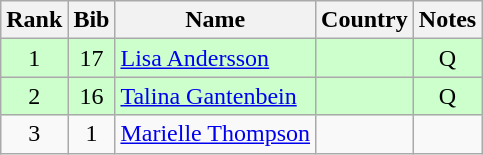<table class="wikitable" style="text-align:center;">
<tr>
<th>Rank</th>
<th>Bib</th>
<th>Name</th>
<th>Country</th>
<th>Notes</th>
</tr>
<tr bgcolor=ccffcc>
<td>1</td>
<td>17</td>
<td align=left><a href='#'>Lisa Andersson</a></td>
<td align="left"></td>
<td>Q</td>
</tr>
<tr bgcolor=ccffcc>
<td>2</td>
<td>16</td>
<td align=left><a href='#'>Talina Gantenbein</a></td>
<td align="left"></td>
<td>Q</td>
</tr>
<tr>
<td>3</td>
<td>1</td>
<td align=left><a href='#'>Marielle Thompson</a></td>
<td align="left"></td>
<td></td>
</tr>
</table>
